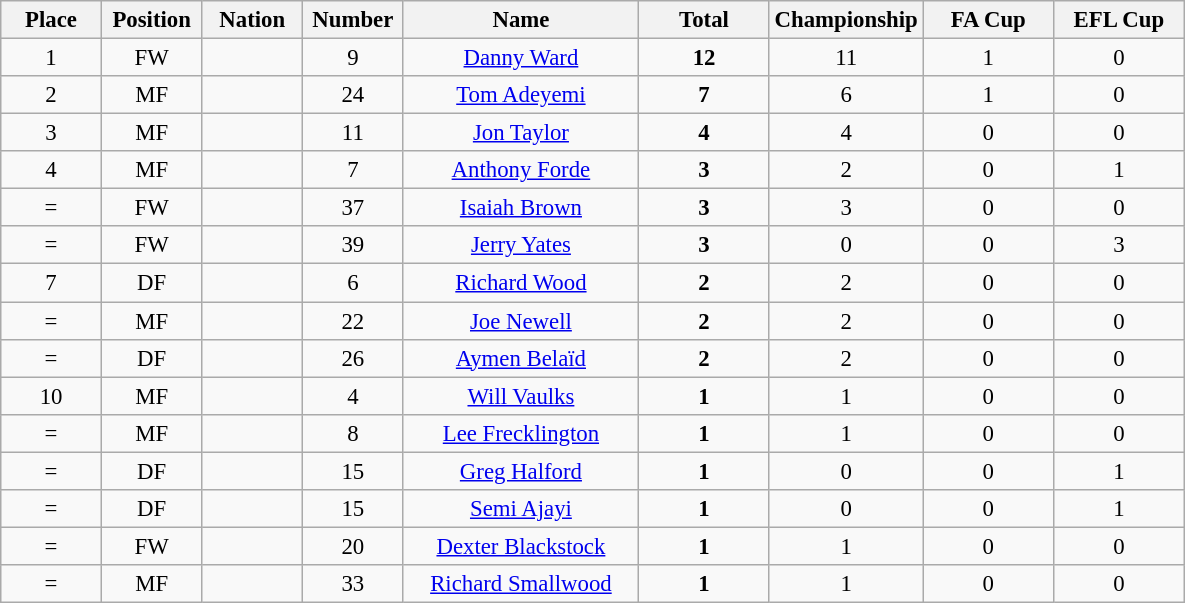<table class="wikitable" style="font-size: 95%; text-align: center;">
<tr>
<th width=60>Place</th>
<th width=60>Position</th>
<th width=60>Nation</th>
<th width=60>Number</th>
<th width=150>Name</th>
<th width=80><strong>Total</strong></th>
<th width=80>Championship</th>
<th width=80>FA Cup</th>
<th width=80>EFL Cup</th>
</tr>
<tr>
<td>1</td>
<td>FW</td>
<td></td>
<td>9</td>
<td><a href='#'>Danny Ward</a></td>
<td><strong>12</strong></td>
<td>11</td>
<td>1</td>
<td>0</td>
</tr>
<tr>
<td>2</td>
<td>MF</td>
<td></td>
<td>24</td>
<td><a href='#'>Tom Adeyemi</a></td>
<td><strong>7</strong></td>
<td>6</td>
<td>1</td>
<td>0</td>
</tr>
<tr>
<td>3</td>
<td>MF</td>
<td></td>
<td>11</td>
<td><a href='#'>Jon Taylor</a></td>
<td><strong>4</strong></td>
<td>4</td>
<td>0</td>
<td>0</td>
</tr>
<tr>
<td>4</td>
<td>MF</td>
<td></td>
<td>7</td>
<td><a href='#'>Anthony Forde</a></td>
<td><strong>3</strong></td>
<td>2</td>
<td>0</td>
<td>1</td>
</tr>
<tr>
<td>=</td>
<td>FW</td>
<td></td>
<td>37</td>
<td><a href='#'>Isaiah Brown</a></td>
<td><strong>3</strong></td>
<td>3</td>
<td>0</td>
<td>0</td>
</tr>
<tr>
<td>=</td>
<td>FW</td>
<td></td>
<td>39</td>
<td><a href='#'>Jerry Yates</a></td>
<td><strong>3</strong></td>
<td>0</td>
<td>0</td>
<td>3</td>
</tr>
<tr>
<td>7</td>
<td>DF</td>
<td></td>
<td>6</td>
<td><a href='#'>Richard Wood</a></td>
<td><strong>2</strong></td>
<td>2</td>
<td>0</td>
<td>0</td>
</tr>
<tr>
<td>=</td>
<td>MF</td>
<td></td>
<td>22</td>
<td><a href='#'>Joe Newell</a></td>
<td><strong>2</strong></td>
<td>2</td>
<td>0</td>
<td>0</td>
</tr>
<tr>
<td>=</td>
<td>DF</td>
<td></td>
<td>26</td>
<td><a href='#'>Aymen Belaïd</a></td>
<td><strong>2</strong></td>
<td>2</td>
<td>0</td>
<td>0</td>
</tr>
<tr>
<td>10</td>
<td>MF</td>
<td></td>
<td>4</td>
<td><a href='#'>Will Vaulks</a></td>
<td><strong>1</strong></td>
<td>1</td>
<td>0</td>
<td>0</td>
</tr>
<tr>
<td>=</td>
<td>MF</td>
<td></td>
<td>8</td>
<td><a href='#'>Lee Frecklington</a></td>
<td><strong>1</strong></td>
<td>1</td>
<td>0</td>
<td>0</td>
</tr>
<tr>
<td>=</td>
<td>DF</td>
<td></td>
<td>15</td>
<td><a href='#'>Greg Halford</a></td>
<td><strong>1</strong></td>
<td>0</td>
<td>0</td>
<td>1</td>
</tr>
<tr>
<td>=</td>
<td>DF</td>
<td></td>
<td>15</td>
<td><a href='#'>Semi Ajayi</a></td>
<td><strong>1</strong></td>
<td>0</td>
<td>0</td>
<td>1</td>
</tr>
<tr>
<td>=</td>
<td>FW</td>
<td></td>
<td>20</td>
<td><a href='#'>Dexter Blackstock</a></td>
<td><strong>1</strong></td>
<td>1</td>
<td>0</td>
<td>0</td>
</tr>
<tr>
<td>=</td>
<td>MF</td>
<td></td>
<td>33</td>
<td><a href='#'>Richard Smallwood</a></td>
<td><strong>1</strong></td>
<td>1</td>
<td>0</td>
<td>0</td>
</tr>
</table>
